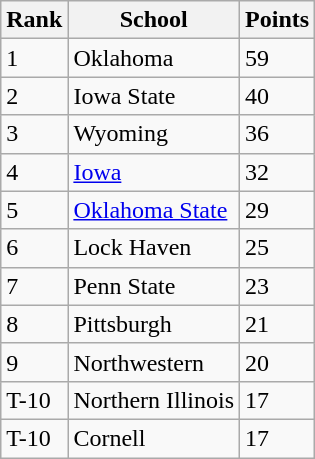<table class="wikitable">
<tr>
<th>Rank</th>
<th>School</th>
<th>Points</th>
</tr>
<tr>
<td>1</td>
<td>Oklahoma</td>
<td>59</td>
</tr>
<tr>
<td>2</td>
<td>Iowa State</td>
<td>40</td>
</tr>
<tr>
<td>3</td>
<td>Wyoming</td>
<td>36</td>
</tr>
<tr>
<td>4</td>
<td><a href='#'>Iowa</a></td>
<td>32</td>
</tr>
<tr>
<td>5</td>
<td><a href='#'>Oklahoma State</a></td>
<td>29</td>
</tr>
<tr>
<td>6</td>
<td>Lock Haven</td>
<td>25</td>
</tr>
<tr>
<td>7</td>
<td>Penn State</td>
<td>23</td>
</tr>
<tr>
<td>8</td>
<td>Pittsburgh</td>
<td>21</td>
</tr>
<tr>
<td>9</td>
<td>Northwestern</td>
<td>20</td>
</tr>
<tr>
<td>T-10</td>
<td>Northern Illinois</td>
<td>17</td>
</tr>
<tr>
<td>T-10</td>
<td>Cornell</td>
<td>17</td>
</tr>
</table>
